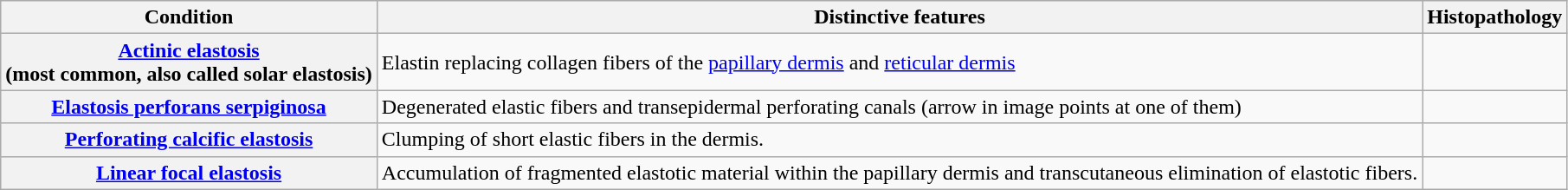<table class="wikitable">
<tr>
<th>Condition</th>
<th>Distinctive features</th>
<th>Histopathology</th>
</tr>
<tr>
<th><a href='#'>Actinic elastosis</a><br>(most common, also called solar elastosis)</th>
<td>Elastin replacing collagen fibers of the <a href='#'>papillary dermis</a> and <a href='#'>reticular dermis</a></td>
<td></td>
</tr>
<tr>
<th><a href='#'>Elastosis perforans serpiginosa</a></th>
<td>Degenerated elastic fibers and transepidermal perforating canals (arrow in image points at one of them)</td>
<td></td>
</tr>
<tr>
<th><a href='#'>Perforating calcific elastosis</a></th>
<td>Clumping of short elastic fibers in the dermis.</td>
<td></td>
</tr>
<tr>
<th><a href='#'>Linear focal elastosis</a></th>
<td>Accumulation of fragmented elastotic material within the papillary dermis and transcutaneous elimination of elastotic fibers.</td>
<td></td>
</tr>
</table>
